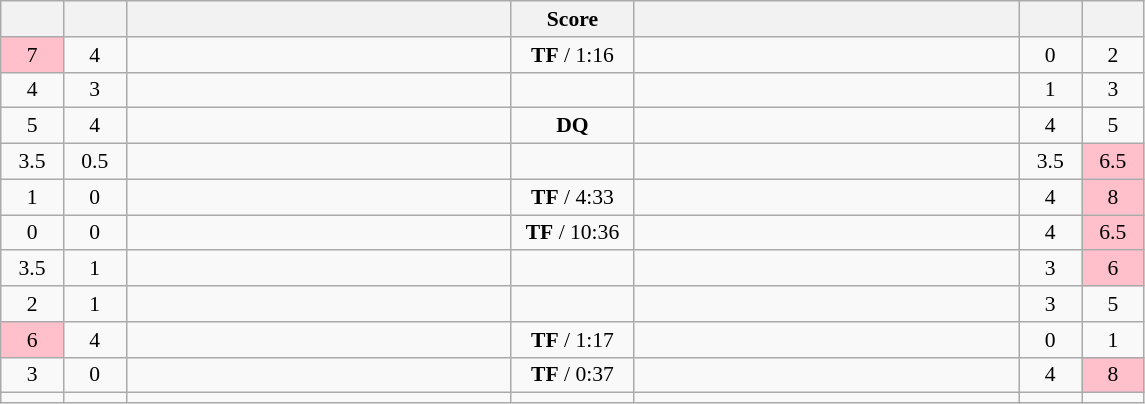<table class="wikitable" style="text-align: center; font-size:90%" |>
<tr>
<th width="35"></th>
<th width="35"></th>
<th width="250"></th>
<th width="75">Score</th>
<th width="250"></th>
<th width="35"></th>
<th width="35"></th>
</tr>
<tr>
<td bgcolor=pink>7</td>
<td>4</td>
<td style="text-align:left;"></td>
<td><strong>TF</strong> / 1:16</td>
<td style="text-align:left;"><strong></strong></td>
<td>0</td>
<td>2</td>
</tr>
<tr>
<td>4</td>
<td>3</td>
<td style="text-align:left;"></td>
<td></td>
<td style="text-align:left;"><strong></strong></td>
<td>1</td>
<td>3</td>
</tr>
<tr>
<td>5</td>
<td>4</td>
<td style="text-align:left;"></td>
<td><strong>DQ</strong></td>
<td style="text-align:left;"></td>
<td>4</td>
<td>5</td>
</tr>
<tr>
<td>3.5</td>
<td>0.5</td>
<td style="text-align:left;"><strong></strong></td>
<td></td>
<td style="text-align:left;"></td>
<td>3.5</td>
<td bgcolor=pink>6.5</td>
</tr>
<tr>
<td>1</td>
<td>0</td>
<td style="text-align:left;"><strong></strong></td>
<td><strong>TF</strong> / 4:33</td>
<td style="text-align:left;"></td>
<td>4</td>
<td bgcolor=pink>8</td>
</tr>
<tr>
<td>0</td>
<td>0</td>
<td style="text-align:left;"><strong></strong></td>
<td><strong>TF</strong> / 10:36</td>
<td style="text-align:left;"></td>
<td>4</td>
<td bgcolor=pink>6.5</td>
</tr>
<tr>
<td>3.5</td>
<td>1</td>
<td style="text-align:left;"><strong></strong></td>
<td></td>
<td style="text-align:left;"></td>
<td>3</td>
<td bgcolor=pink>6</td>
</tr>
<tr>
<td>2</td>
<td>1</td>
<td style="text-align:left;"><strong></strong></td>
<td></td>
<td style="text-align:left;"></td>
<td>3</td>
<td>5</td>
</tr>
<tr>
<td bgcolor=pink>6</td>
<td>4</td>
<td style="text-align:left;"></td>
<td><strong>TF</strong> / 1:17</td>
<td style="text-align:left;"><strong></strong></td>
<td>0</td>
<td>1</td>
</tr>
<tr>
<td>3</td>
<td>0</td>
<td style="text-align:left;"><strong></strong></td>
<td><strong>TF</strong> / 0:37</td>
<td style="text-align:left;"></td>
<td>4</td>
<td bgcolor=pink>8</td>
</tr>
<tr>
<td></td>
<td></td>
<td style="text-align:left;"></td>
<td></td>
<td style="text-align:left;"></td>
<td></td>
<td></td>
</tr>
</table>
